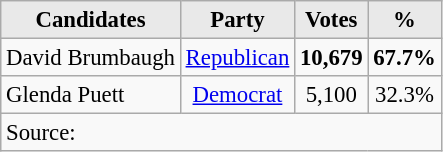<table class=wikitable style="font-size:95%; text-align:right;">
<tr>
<th style="background-color:#E9E9E9" align=center>Candidates</th>
<th style="background-color:#E9E9E9" align=center>Party</th>
<th style="background-color:#E9E9E9" align=center>Votes</th>
<th style="background-color:#E9E9E9" align=center>%</th>
</tr>
<tr>
<td align=left>David Brumbaugh</td>
<td align=center><a href='#'>Republican</a></td>
<td align=center><strong>10,679</strong></td>
<td align=center><strong>67.7%</strong></td>
</tr>
<tr>
<td align=left>Glenda Puett</td>
<td align=center><a href='#'>Democrat</a></td>
<td align=center>5,100</td>
<td align=center>32.3%</td>
</tr>
<tr>
<td align="left" colspan=6>Source:  </td>
</tr>
</table>
